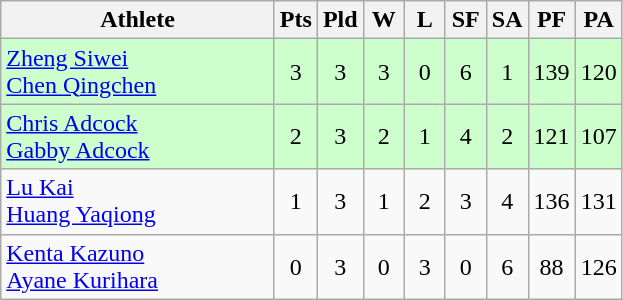<table class=wikitable style="text-align:center">
<tr>
<th width=175>Athlete</th>
<th width=20>Pts</th>
<th width=20>Pld</th>
<th width=20>W</th>
<th width=20>L</th>
<th width=20>SF</th>
<th width=20>SA</th>
<th width=20>PF</th>
<th width=20>PA</th>
</tr>
<tr bgcolor=ccffcc>
<td style="text-align:left"> <a href='#'>Zheng Siwei</a><br> <a href='#'>Chen Qingchen</a></td>
<td>3</td>
<td>3</td>
<td>3</td>
<td>0</td>
<td>6</td>
<td>1</td>
<td>139</td>
<td>120</td>
</tr>
<tr bgcolor=ccffcc>
<td style="text-align:left"> <a href='#'>Chris Adcock</a><br> <a href='#'>Gabby Adcock</a></td>
<td>2</td>
<td>3</td>
<td>2</td>
<td>1</td>
<td>4</td>
<td>2</td>
<td>121</td>
<td>107</td>
</tr>
<tr bgcolor=>
<td style="text-align:left"> <a href='#'>Lu Kai</a><br> <a href='#'>Huang Yaqiong</a></td>
<td>1</td>
<td>3</td>
<td>1</td>
<td>2</td>
<td>3</td>
<td>4</td>
<td>136</td>
<td>131</td>
</tr>
<tr bgcolor=>
<td style="text-align:left"> <a href='#'>Kenta Kazuno</a><br> <a href='#'>Ayane Kurihara</a></td>
<td>0</td>
<td>3</td>
<td>0</td>
<td>3</td>
<td>0</td>
<td>6</td>
<td>88</td>
<td>126</td>
</tr>
</table>
